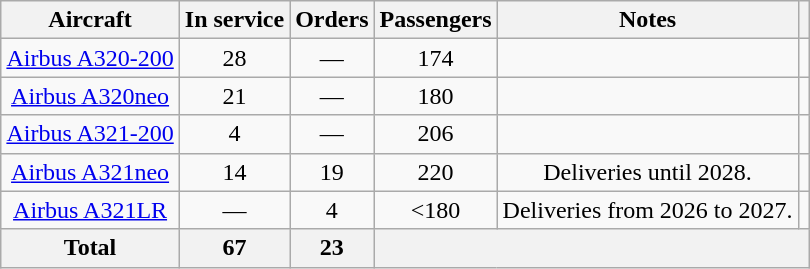<table class="wikitable" style="text-align:center;margin:1em auto;">
<tr>
<th>Aircraft</th>
<th>In service</th>
<th>Orders</th>
<th>Passengers</th>
<th>Notes</th>
<th></th>
</tr>
<tr>
<td><a href='#'>Airbus A320-200</a></td>
<td>28</td>
<td>—</td>
<td>174</td>
<td></td>
<td></td>
</tr>
<tr>
<td><a href='#'>Airbus A320neo</a></td>
<td>21</td>
<td>—</td>
<td>180</td>
<td></td>
<td></td>
</tr>
<tr>
<td><a href='#'>Airbus A321-200</a></td>
<td>4</td>
<td>—</td>
<td>206</td>
<td></td>
<td></td>
</tr>
<tr>
<td><a href='#'>Airbus A321neo</a></td>
<td>14</td>
<td>19</td>
<td>220</td>
<td>Deliveries until 2028.</td>
<td>  </td>
</tr>
<tr>
<td><a href='#'>Airbus A321LR</a></td>
<td>—</td>
<td>4</td>
<td><180</td>
<td>Deliveries from 2026 to 2027.</td>
<td></td>
</tr>
<tr>
<th>Total</th>
<th>67</th>
<th>23</th>
<th colspan="3"></th>
</tr>
</table>
